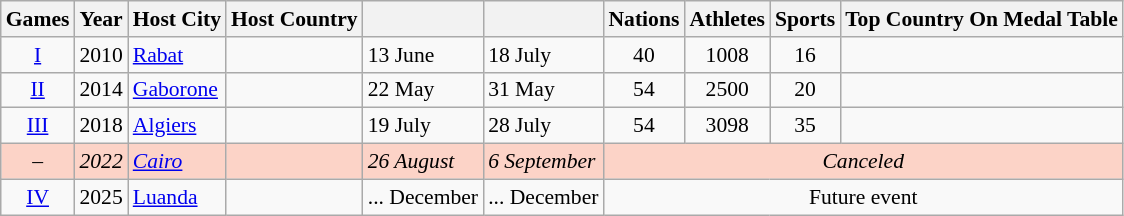<table class="wikitable" style="text-align:center; font-size:90%;">
<tr>
<th>Games</th>
<th>Year</th>
<th>Host City</th>
<th>Host Country</th>
<th></th>
<th></th>
<th>Nations</th>
<th>Athletes</th>
<th>Sports</th>
<th>Top Country On Medal Table</th>
</tr>
<tr>
<td><a href='#'>I</a></td>
<td>2010</td>
<td align=left><a href='#'>Rabat</a></td>
<td align=left></td>
<td align=left>13 June</td>
<td align=left>18 July</td>
<td>40</td>
<td>1008</td>
<td>16</td>
<td align=left></td>
</tr>
<tr>
<td><a href='#'>II</a></td>
<td>2014</td>
<td align=left><a href='#'>Gaborone</a></td>
<td align=left></td>
<td align=left>22 May</td>
<td align=left>31 May</td>
<td>54</td>
<td>2500</td>
<td>20</td>
<td align=left></td>
</tr>
<tr>
<td><a href='#'>III</a></td>
<td>2018</td>
<td align=left><a href='#'>Algiers</a></td>
<td align=left></td>
<td align=left>19 July</td>
<td align=left>28 July</td>
<td>54</td>
<td>3098</td>
<td>35</td>
<td align=left></td>
</tr>
<tr bgcolor=#fcd3c7>
<td>–</td>
<td><em>2022</em></td>
<td align=left><em><a href='#'>Cairo</a></em></td>
<td align=left><em></em></td>
<td align=left><em>26 August</em></td>
<td align=left><em>6 September</em></td>
<td colspan=4><em>Canceled</em></td>
</tr>
<tr>
<td><a href='#'>IV</a></td>
<td>2025</td>
<td align=left><a href='#'>Luanda</a></td>
<td align=left></td>
<td align=left>... December</td>
<td align=left>... December</td>
<td colspan=4>Future event</td>
</tr>
</table>
